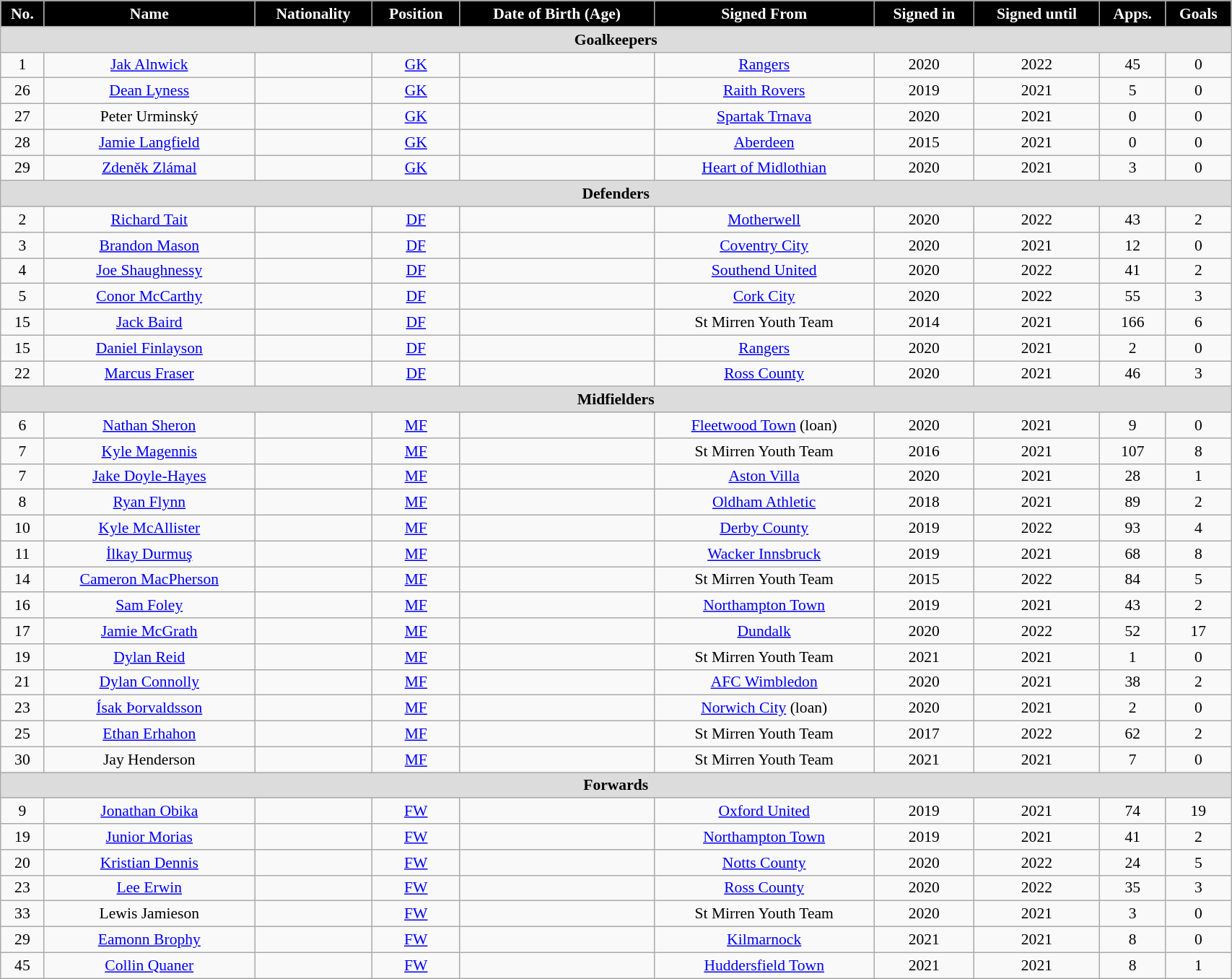<table class="wikitable"  style="text-align:center; font-size:90%; width:90%;">
<tr>
<th style="background:#000000; color:white; text-align:center;">No.</th>
<th style="background:#000000; color:white; text-align:center;">Name</th>
<th style="background:#000000; color:white; text-align:center;">Nationality</th>
<th style="background:#000000; color:white; text-align:center;">Position</th>
<th style="background:#000000; color:white; text-align:center;">Date of Birth (Age)</th>
<th style="background:#000000; color:white; text-align:center;">Signed From</th>
<th style="background:#000000; color:white; text-align:center;">Signed in</th>
<th style="background:#000000; color:white; text-align:center;">Signed until</th>
<th style="background:#000000; color:white; text-align:center;">Apps.</th>
<th style="background:#000000; color:white; text-align:center;">Goals</th>
</tr>
<tr>
<th colspan="10" style="background:#dcdcdc; text-align:center;">Goalkeepers</th>
</tr>
<tr>
<td>1</td>
<td><a href='#'>Jak Alnwick</a></td>
<td></td>
<td><a href='#'>GK</a></td>
<td></td>
<td><a href='#'>Rangers</a></td>
<td>2020</td>
<td>2022</td>
<td>45</td>
<td>0</td>
</tr>
<tr>
<td>26</td>
<td><a href='#'>Dean Lyness</a></td>
<td></td>
<td><a href='#'>GK</a></td>
<td></td>
<td><a href='#'>Raith Rovers</a></td>
<td>2019</td>
<td>2021</td>
<td>5</td>
<td>0</td>
</tr>
<tr>
<td>27</td>
<td>Peter Urminský</td>
<td></td>
<td><a href='#'>GK</a></td>
<td></td>
<td><a href='#'>Spartak Trnava</a></td>
<td>2020</td>
<td>2021</td>
<td>0</td>
<td>0</td>
</tr>
<tr>
<td>28</td>
<td><a href='#'>Jamie Langfield</a></td>
<td></td>
<td><a href='#'>GK</a></td>
<td></td>
<td><a href='#'>Aberdeen</a></td>
<td>2015</td>
<td>2021</td>
<td>0</td>
<td>0</td>
</tr>
<tr>
<td>29</td>
<td><a href='#'>Zdeněk Zlámal</a></td>
<td></td>
<td><a href='#'>GK</a></td>
<td></td>
<td><a href='#'>Heart of Midlothian</a></td>
<td>2020</td>
<td>2021</td>
<td>3</td>
<td>0</td>
</tr>
<tr>
<th colspan="10" style="background:#dcdcdc; text-align:center;">Defenders</th>
</tr>
<tr>
<td>2</td>
<td><a href='#'>Richard Tait</a></td>
<td></td>
<td><a href='#'>DF</a></td>
<td></td>
<td><a href='#'>Motherwell</a></td>
<td>2020</td>
<td>2022</td>
<td>43</td>
<td>2</td>
</tr>
<tr>
<td>3</td>
<td><a href='#'>Brandon Mason</a></td>
<td></td>
<td><a href='#'>DF</a></td>
<td></td>
<td><a href='#'>Coventry City</a></td>
<td>2020</td>
<td>2021</td>
<td>12</td>
<td>0</td>
</tr>
<tr>
<td>4</td>
<td><a href='#'>Joe Shaughnessy</a></td>
<td></td>
<td><a href='#'>DF</a></td>
<td></td>
<td><a href='#'>Southend United</a></td>
<td>2020</td>
<td>2022</td>
<td>41</td>
<td>2</td>
</tr>
<tr>
<td>5</td>
<td><a href='#'>Conor McCarthy</a></td>
<td></td>
<td><a href='#'>DF</a></td>
<td></td>
<td><a href='#'>Cork City</a></td>
<td>2020</td>
<td>2022</td>
<td>55</td>
<td>3</td>
</tr>
<tr>
<td>15</td>
<td><a href='#'>Jack Baird</a></td>
<td></td>
<td><a href='#'>DF</a></td>
<td></td>
<td>St Mirren Youth Team</td>
<td>2014</td>
<td>2021</td>
<td>166</td>
<td>6</td>
</tr>
<tr>
<td>15</td>
<td><a href='#'>Daniel Finlayson</a></td>
<td></td>
<td><a href='#'>DF</a></td>
<td></td>
<td><a href='#'>Rangers</a></td>
<td>2020</td>
<td>2021</td>
<td>2</td>
<td>0</td>
</tr>
<tr>
<td>22</td>
<td><a href='#'>Marcus Fraser</a></td>
<td></td>
<td><a href='#'>DF</a></td>
<td></td>
<td><a href='#'>Ross County</a></td>
<td>2020</td>
<td>2021</td>
<td>46</td>
<td>3</td>
</tr>
<tr>
<th colspan="10" style="background:#dcdcdc; text-align:center;">Midfielders</th>
</tr>
<tr>
<td>6</td>
<td><a href='#'>Nathan Sheron</a></td>
<td></td>
<td><a href='#'>MF</a></td>
<td></td>
<td><a href='#'>Fleetwood Town</a> (loan)</td>
<td>2020</td>
<td>2021</td>
<td>9</td>
<td>0</td>
</tr>
<tr>
<td>7</td>
<td><a href='#'>Kyle Magennis</a></td>
<td></td>
<td><a href='#'>MF</a></td>
<td></td>
<td>St Mirren Youth Team</td>
<td>2016</td>
<td>2021</td>
<td>107</td>
<td>8</td>
</tr>
<tr>
<td>7</td>
<td><a href='#'>Jake Doyle-Hayes</a></td>
<td></td>
<td><a href='#'>MF</a></td>
<td></td>
<td><a href='#'>Aston Villa</a></td>
<td>2020</td>
<td>2021</td>
<td>28</td>
<td>1</td>
</tr>
<tr>
<td>8</td>
<td><a href='#'>Ryan Flynn</a></td>
<td></td>
<td><a href='#'>MF</a></td>
<td></td>
<td><a href='#'>Oldham Athletic</a></td>
<td>2018</td>
<td>2021</td>
<td>89</td>
<td>2</td>
</tr>
<tr>
<td>10</td>
<td><a href='#'>Kyle McAllister</a></td>
<td></td>
<td><a href='#'>MF</a></td>
<td></td>
<td><a href='#'>Derby County</a></td>
<td>2019</td>
<td>2022</td>
<td>93</td>
<td>4</td>
</tr>
<tr>
<td>11</td>
<td><a href='#'>İlkay Durmuş</a></td>
<td></td>
<td><a href='#'>MF</a></td>
<td></td>
<td><a href='#'>Wacker Innsbruck</a></td>
<td>2019</td>
<td>2021</td>
<td>68</td>
<td>8</td>
</tr>
<tr>
<td>14</td>
<td><a href='#'>Cameron MacPherson</a></td>
<td></td>
<td><a href='#'>MF</a></td>
<td></td>
<td>St Mirren Youth Team</td>
<td>2015</td>
<td>2022</td>
<td>84</td>
<td>5</td>
</tr>
<tr>
<td>16</td>
<td><a href='#'>Sam Foley</a></td>
<td></td>
<td><a href='#'>MF</a></td>
<td></td>
<td><a href='#'>Northampton Town</a></td>
<td>2019</td>
<td>2021</td>
<td>43</td>
<td>2</td>
</tr>
<tr>
<td>17</td>
<td><a href='#'>Jamie McGrath</a></td>
<td></td>
<td><a href='#'>MF</a></td>
<td></td>
<td><a href='#'>Dundalk</a></td>
<td>2020</td>
<td>2022</td>
<td>52</td>
<td>17</td>
</tr>
<tr>
<td>19</td>
<td><a href='#'>Dylan Reid</a></td>
<td></td>
<td><a href='#'>MF</a></td>
<td></td>
<td>St Mirren Youth Team</td>
<td>2021</td>
<td>2021</td>
<td>1</td>
<td>0</td>
</tr>
<tr>
<td>21</td>
<td><a href='#'>Dylan Connolly</a></td>
<td></td>
<td><a href='#'>MF</a></td>
<td></td>
<td><a href='#'>AFC Wimbledon</a></td>
<td>2020</td>
<td>2021</td>
<td>38</td>
<td>2</td>
</tr>
<tr>
<td>23</td>
<td><a href='#'>Ísak Þorvaldsson</a></td>
<td></td>
<td><a href='#'>MF</a></td>
<td></td>
<td><a href='#'>Norwich City</a> (loan)</td>
<td>2020</td>
<td>2021</td>
<td>2</td>
<td>0</td>
</tr>
<tr>
<td>25</td>
<td><a href='#'>Ethan Erhahon</a></td>
<td></td>
<td><a href='#'>MF</a></td>
<td></td>
<td>St Mirren Youth Team</td>
<td>2017</td>
<td>2022</td>
<td>62</td>
<td>2</td>
</tr>
<tr>
<td>30</td>
<td>Jay Henderson</td>
<td></td>
<td><a href='#'>MF</a></td>
<td></td>
<td>St Mirren Youth Team</td>
<td>2021</td>
<td>2021</td>
<td>7</td>
<td>0</td>
</tr>
<tr>
<th colspan="10" style="background:#dcdcdc; text-align:center;"><strong>Forwards</strong></th>
</tr>
<tr>
<td>9</td>
<td><a href='#'>Jonathan Obika</a></td>
<td></td>
<td><a href='#'>FW</a></td>
<td></td>
<td><a href='#'>Oxford United</a></td>
<td>2019</td>
<td>2021</td>
<td>74</td>
<td>19</td>
</tr>
<tr>
<td>19</td>
<td><a href='#'>Junior Morias</a></td>
<td></td>
<td><a href='#'>FW</a></td>
<td></td>
<td><a href='#'>Northampton Town</a></td>
<td>2019</td>
<td>2021</td>
<td>41</td>
<td>2</td>
</tr>
<tr>
<td>20</td>
<td><a href='#'>Kristian Dennis</a></td>
<td></td>
<td><a href='#'>FW</a></td>
<td></td>
<td><a href='#'>Notts County</a></td>
<td>2020</td>
<td>2022</td>
<td>24</td>
<td>5</td>
</tr>
<tr>
<td>23</td>
<td><a href='#'>Lee Erwin</a></td>
<td></td>
<td><a href='#'>FW</a></td>
<td></td>
<td><a href='#'>Ross County</a></td>
<td>2020</td>
<td>2022</td>
<td>35</td>
<td>3</td>
</tr>
<tr>
<td>33</td>
<td>Lewis Jamieson</td>
<td></td>
<td><a href='#'>FW</a></td>
<td></td>
<td>St Mirren Youth Team</td>
<td>2020</td>
<td>2021</td>
<td>3</td>
<td>0</td>
</tr>
<tr>
<td>29</td>
<td><a href='#'>Eamonn Brophy</a></td>
<td></td>
<td><a href='#'>FW</a></td>
<td></td>
<td><a href='#'>Kilmarnock</a></td>
<td>2021</td>
<td>2021</td>
<td>8</td>
<td>0</td>
</tr>
<tr>
<td>45</td>
<td><a href='#'>Collin Quaner</a></td>
<td></td>
<td><a href='#'>FW</a></td>
<td></td>
<td><a href='#'>Huddersfield Town</a></td>
<td>2021</td>
<td>2021</td>
<td>8</td>
<td>1</td>
</tr>
</table>
